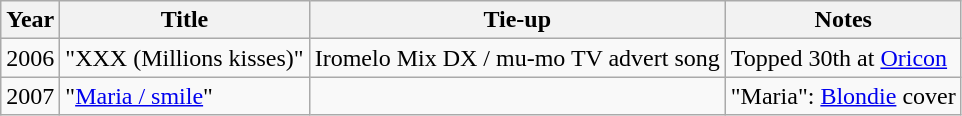<table class="wikitable">
<tr>
<th>Year</th>
<th>Title</th>
<th>Tie-up</th>
<th>Notes</th>
</tr>
<tr>
<td>2006</td>
<td>"XXX (Millions kisses)"</td>
<td>Iromelo Mix DX / mu-mo TV advert song</td>
<td>Topped 30th at <a href='#'>Oricon</a></td>
</tr>
<tr>
<td>2007</td>
<td>"<a href='#'>Maria / smile</a>"</td>
<td></td>
<td>"Maria": <a href='#'>Blondie</a> cover</td>
</tr>
</table>
